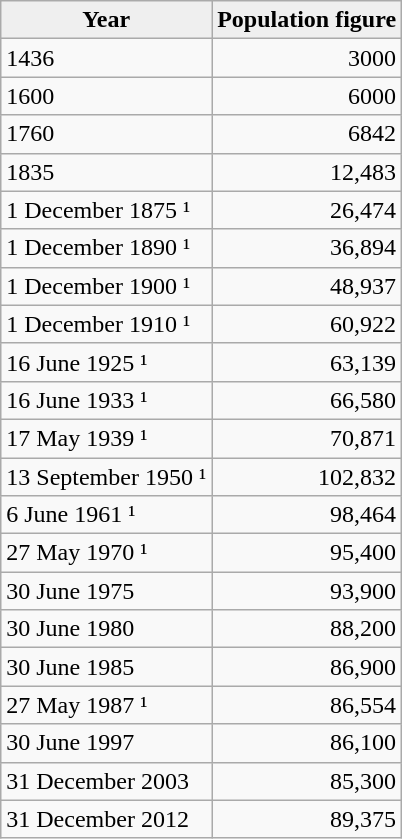<table class="wikitable">
<tr>
<th style="background:#efefef;">Year</th>
<th style="background:#efefef;">Population figure</th>
</tr>
<tr>
<td>1436</td>
<td style="text-align:right;">3000</td>
</tr>
<tr>
<td>1600</td>
<td style="text-align:right;">6000</td>
</tr>
<tr>
<td>1760</td>
<td style="text-align:right;">6842</td>
</tr>
<tr>
<td>1835</td>
<td style="text-align:right;">12,483</td>
</tr>
<tr>
<td>1 December 1875 ¹</td>
<td style="text-align:right;">26,474</td>
</tr>
<tr>
<td>1 December 1890 ¹</td>
<td style="text-align:right;">36,894</td>
</tr>
<tr>
<td>1 December 1900 ¹</td>
<td style="text-align:right;">48,937</td>
</tr>
<tr>
<td>1 December 1910 ¹</td>
<td style="text-align:right;">60,922</td>
</tr>
<tr>
<td>16 June 1925 ¹</td>
<td style="text-align:right;">63,139</td>
</tr>
<tr>
<td>16 June 1933 ¹</td>
<td style="text-align:right;">66,580</td>
</tr>
<tr>
<td>17 May 1939 ¹</td>
<td style="text-align:right;">70,871</td>
</tr>
<tr>
<td>13 September 1950 ¹</td>
<td style="text-align:right;">102,832</td>
</tr>
<tr>
<td>6 June 1961 ¹</td>
<td style="text-align:right;">98,464</td>
</tr>
<tr>
<td>27 May 1970 ¹</td>
<td style="text-align:right;">95,400</td>
</tr>
<tr>
<td>30 June 1975</td>
<td style="text-align:right;">93,900</td>
</tr>
<tr>
<td>30 June 1980</td>
<td style="text-align:right;">88,200</td>
</tr>
<tr>
<td>30 June 1985</td>
<td style="text-align:right;">86,900</td>
</tr>
<tr>
<td>27 May 1987 ¹</td>
<td style="text-align:right;">86,554</td>
</tr>
<tr>
<td>30 June 1997</td>
<td style="text-align:right;">86,100</td>
</tr>
<tr>
<td>31 December 2003</td>
<td style="text-align:right;">85,300</td>
</tr>
<tr>
<td>31 December 2012</td>
<td style="text-align:right;">89,375</td>
</tr>
</table>
